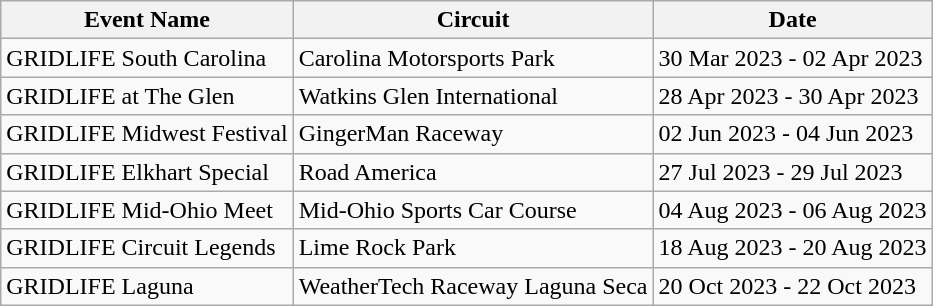<table class="wikitable">
<tr>
<th>Event Name</th>
<th>Circuit</th>
<th>Date</th>
</tr>
<tr>
<td>GRIDLIFE South Carolina</td>
<td>Carolina Motorsports Park</td>
<td>30 Mar 2023 - 02 Apr 2023</td>
</tr>
<tr>
<td>GRIDLIFE at The Glen</td>
<td>Watkins Glen International</td>
<td>28 Apr 2023 - 30 Apr 2023</td>
</tr>
<tr>
<td>GRIDLIFE Midwest Festival</td>
<td>GingerMan Raceway</td>
<td>02 Jun 2023 - 04 Jun 2023</td>
</tr>
<tr>
<td>GRIDLIFE Elkhart Special</td>
<td>Road America</td>
<td>27 Jul 2023 - 29 Jul 2023</td>
</tr>
<tr>
<td>GRIDLIFE Mid-Ohio Meet</td>
<td>Mid-Ohio Sports Car Course</td>
<td>04 Aug 2023 - 06 Aug 2023</td>
</tr>
<tr>
<td>GRIDLIFE Circuit Legends</td>
<td>Lime Rock Park</td>
<td>18 Aug 2023 - 20 Aug 2023</td>
</tr>
<tr>
<td>GRIDLIFE Laguna</td>
<td>WeatherTech Raceway Laguna Seca</td>
<td>20 Oct 2023 - 22 Oct 2023</td>
</tr>
</table>
